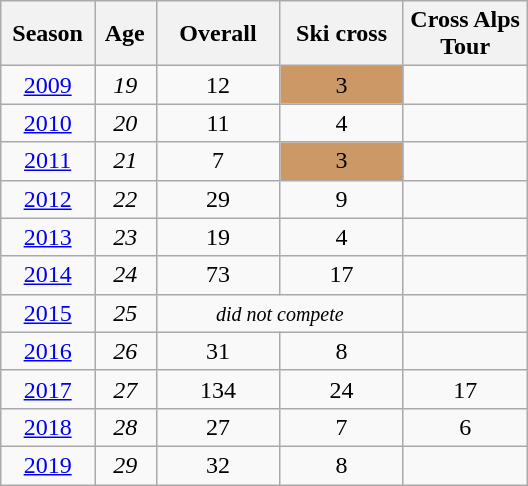<table class=wikitable style="text-align:center">
<tr>
<th> Season </th>
<th> Age </th>
<th style="width:75px;">Overall</th>
<th style="width:75px;">Ski cross</th>
<th style="width:75px;">Cross Alps Tour</th>
</tr>
<tr>
<td><a href='#'>2009</a></td>
<td><em>19</em></td>
<td>12</td>
<td bgcolor="cc9966">3</td>
<td></td>
</tr>
<tr>
<td><a href='#'>2010</a></td>
<td><em>20</em></td>
<td>11</td>
<td>4</td>
<td></td>
</tr>
<tr>
<td><a href='#'>2011</a></td>
<td><em>21</em></td>
<td>7</td>
<td bgcolor="cc9966">3</td>
<td></td>
</tr>
<tr>
<td><a href='#'>2012</a></td>
<td><em>22</em></td>
<td>29</td>
<td>9</td>
<td></td>
</tr>
<tr>
<td><a href='#'>2013</a></td>
<td><em>23</em></td>
<td>19</td>
<td>4</td>
<td></td>
</tr>
<tr>
<td><a href='#'>2014</a></td>
<td><em>24</em></td>
<td>73</td>
<td>17</td>
<td></td>
</tr>
<tr>
<td><a href='#'>2015</a></td>
<td><em>25</em></td>
<td colspan=2><small><em>did not compete</em></small></td>
<td></td>
</tr>
<tr>
<td><a href='#'>2016</a></td>
<td><em>26</em></td>
<td>31</td>
<td>8</td>
<td></td>
</tr>
<tr>
<td><a href='#'>2017</a></td>
<td><em>27</em></td>
<td>134</td>
<td>24</td>
<td>17</td>
</tr>
<tr>
<td><a href='#'>2018</a></td>
<td><em>28</em></td>
<td>27</td>
<td>7</td>
<td>6</td>
</tr>
<tr>
<td><a href='#'>2019</a></td>
<td><em>29</em></td>
<td>32</td>
<td>8</td>
<td></td>
</tr>
</table>
